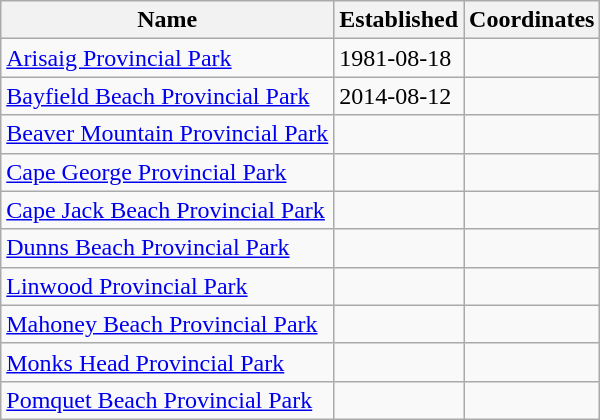<table class='wikitable sortable'>
<tr>
<th>Name</th>
<th>Established</th>
<th>Coordinates</th>
</tr>
<tr>
<td><a href='#'>Arisaig Provincial Park</a></td>
<td>1981-08-18</td>
<td></td>
</tr>
<tr>
<td><a href='#'>Bayfield Beach Provincial Park</a></td>
<td>2014-08-12</td>
<td></td>
</tr>
<tr>
<td><a href='#'>Beaver Mountain Provincial Park</a></td>
<td></td>
<td></td>
</tr>
<tr>
<td><a href='#'>Cape George Provincial Park</a></td>
<td></td>
<td></td>
</tr>
<tr>
<td><a href='#'>Cape Jack Beach Provincial Park</a></td>
<td></td>
<td></td>
</tr>
<tr>
<td><a href='#'>Dunns Beach Provincial Park</a></td>
<td></td>
<td></td>
</tr>
<tr>
<td><a href='#'>Linwood Provincial Park</a></td>
<td></td>
<td></td>
</tr>
<tr>
<td><a href='#'>Mahoney Beach Provincial Park</a></td>
<td></td>
<td></td>
</tr>
<tr>
<td><a href='#'>Monks Head Provincial Park</a></td>
<td></td>
<td></td>
</tr>
<tr>
<td><a href='#'>Pomquet Beach Provincial Park</a></td>
<td></td>
<td></td>
</tr>
</table>
